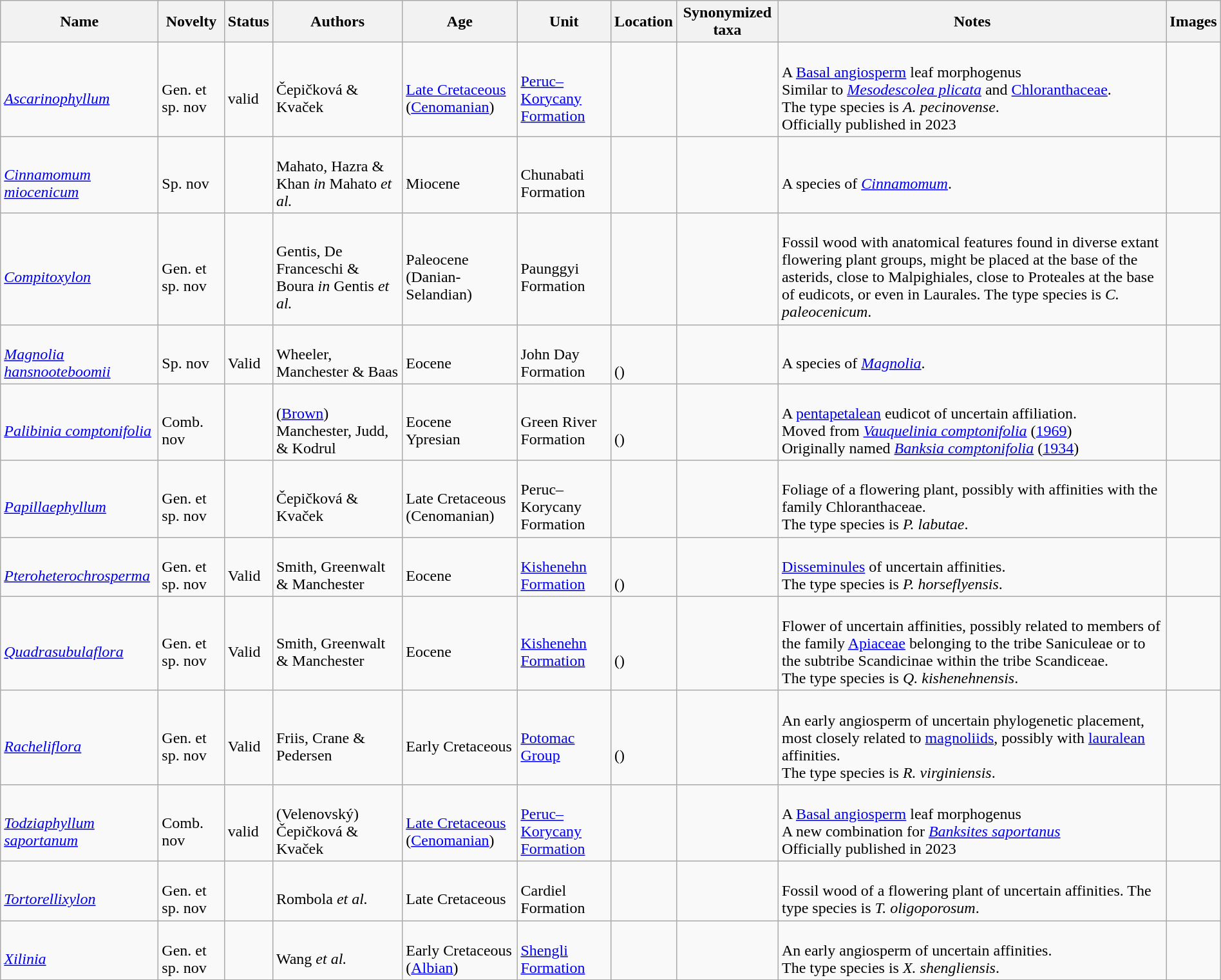<table class="wikitable sortable" align="center" width="100%">
<tr>
<th>Name</th>
<th>Novelty</th>
<th>Status</th>
<th>Authors</th>
<th>Age</th>
<th>Unit</th>
<th>Location</th>
<th>Synonymized taxa</th>
<th>Notes</th>
<th>Images</th>
</tr>
<tr>
<td><br><em><a href='#'>Ascarinophyllum</a></em></td>
<td><br>Gen. et sp. nov</td>
<td><br>valid</td>
<td><br>Čepičková & Kvaček</td>
<td><br><a href='#'>Late Cretaceous</a><br>(<a href='#'>Cenomanian</a>)</td>
<td><br><a href='#'>Peruc–Korycany Formation</a></td>
<td><br></td>
<td></td>
<td><br>A <a href='#'>Basal angiosperm</a> leaf morphogenus<br> Similar to <em><a href='#'>Mesodescolea plicata</a></em> and <a href='#'>Chloranthaceae</a>.<br> The type species is <em>A. pecinovense</em>.<br> Officially published in 2023</td>
<td></td>
</tr>
<tr>
<td><br><em><a href='#'>Cinnamomum miocenicum</a></em></td>
<td><br>Sp. nov</td>
<td></td>
<td><br>Mahato, Hazra & Khan <em>in</em> Mahato <em>et al.</em></td>
<td><br>Miocene</td>
<td><br>Chunabati Formation</td>
<td><br></td>
<td></td>
<td><br>A species of <em><a href='#'>Cinnamomum</a></em>.</td>
<td></td>
</tr>
<tr>
<td><br><em><a href='#'>Compitoxylon</a></em></td>
<td><br>Gen. et sp. nov</td>
<td></td>
<td><br>Gentis, De Franceschi & Boura <em>in</em> Gentis <em>et al.</em></td>
<td><br>Paleocene (Danian-Selandian)</td>
<td><br>Paunggyi Formation</td>
<td><br></td>
<td></td>
<td><br>Fossil wood with anatomical features found in diverse extant flowering plant groups, might be placed at the base of the asterids, close to Malpighiales, close to Proteales at the base of eudicots, or even in Laurales. The type species is <em>C. paleocenicum</em>.</td>
<td></td>
</tr>
<tr>
<td><br><em><a href='#'>Magnolia hansnooteboomii</a></em></td>
<td><br>Sp. nov</td>
<td><br>Valid</td>
<td><br>Wheeler, Manchester & Baas</td>
<td><br>Eocene</td>
<td><br>John Day Formation</td>
<td><br><br>()</td>
<td></td>
<td><br>A species of <em><a href='#'>Magnolia</a></em>.</td>
<td></td>
</tr>
<tr>
<td><br><em><a href='#'>Palibinia comptonifolia</a></em></td>
<td><br>Comb. nov</td>
<td></td>
<td><br>(<a href='#'>Brown</a>) Manchester, Judd, & Kodrul</td>
<td><br>Eocene<br> Ypresian</td>
<td><br>Green River Formation</td>
<td><br><br>()</td>
<td></td>
<td><br>A <a href='#'>pentapetalean</a> eudicot of uncertain affiliation.<br> Moved from <em><a href='#'>Vauquelinia comptonifolia</a></em> (<a href='#'>1969</a>)<br> Originally named <em><a href='#'>Banksia comptonifolia</a></em> (<a href='#'>1934</a>)</td>
<td></td>
</tr>
<tr>
<td><br><em><a href='#'>Papillaephyllum</a></em></td>
<td><br>Gen. et sp. nov</td>
<td></td>
<td><br>Čepičková & Kvaček</td>
<td><br>Late Cretaceous<br>(Cenomanian)</td>
<td><br>Peruc–Korycany Formation</td>
<td><br></td>
<td></td>
<td><br>Foliage of a flowering plant, possibly with affinities with the family Chloranthaceae.<br> The type species is <em>P. labutae</em>.</td>
<td></td>
</tr>
<tr>
<td><br><em><a href='#'>Pteroheterochrosperma</a></em></td>
<td><br>Gen. et sp. nov</td>
<td><br>Valid</td>
<td><br>Smith, Greenwalt & Manchester</td>
<td><br>Eocene</td>
<td><br><a href='#'>Kishenehn Formation</a></td>
<td><br><br>()</td>
<td></td>
<td><br><a href='#'>Disseminules</a> of uncertain affinities.<br> The type species is <em>P. horseflyensis</em>.</td>
<td><br></td>
</tr>
<tr>
<td><br><em><a href='#'>Quadrasubulaflora</a></em></td>
<td><br>Gen. et sp. nov</td>
<td><br>Valid</td>
<td><br>Smith, Greenwalt & Manchester</td>
<td><br>Eocene</td>
<td><br><a href='#'>Kishenehn Formation</a></td>
<td><br><br>()</td>
<td></td>
<td><br>Flower of uncertain affinities, possibly related to members of the family <a href='#'>Apiaceae</a> belonging to the tribe Saniculeae or to the subtribe Scandicinae within the tribe Scandiceae.<br> The type species is <em>Q. kishenehnensis</em>.</td>
<td></td>
</tr>
<tr>
<td><br><em><a href='#'>Racheliflora</a></em></td>
<td><br>Gen. et sp. nov</td>
<td><br>Valid</td>
<td><br>Friis, Crane & Pedersen</td>
<td><br>Early Cretaceous</td>
<td><br><a href='#'>Potomac Group</a></td>
<td><br><br>()</td>
<td></td>
<td><br>An early angiosperm of uncertain phylogenetic placement, most closely related to <a href='#'>magnoliids</a>, possibly with <a href='#'>lauralean</a> affinities.<br> The type species is <em>R. virginiensis</em>.</td>
<td></td>
</tr>
<tr>
<td><br><em><a href='#'>Todziaphyllum saportanum</a></em></td>
<td><br>Comb. nov</td>
<td><br>valid</td>
<td><br>(Velenovský) Čepičková & Kvaček</td>
<td><br><a href='#'>Late Cretaceous</a><br>(<a href='#'>Cenomanian</a>)</td>
<td><br><a href='#'>Peruc–Korycany Formation</a></td>
<td><br></td>
<td></td>
<td><br>A <a href='#'>Basal angiosperm</a> leaf morphogenus<br> A new combination for <em><a href='#'>Banksites saportanus</a></em><br> Officially published in 2023</td>
<td></td>
</tr>
<tr>
<td><br><em><a href='#'>Tortorellixylon</a></em></td>
<td><br>Gen. et sp. nov</td>
<td></td>
<td><br>Rombola <em>et al.</em></td>
<td><br>Late Cretaceous</td>
<td><br>Cardiel Formation</td>
<td><br></td>
<td></td>
<td><br>Fossil wood of a flowering plant of uncertain affinities. The type species is <em>T. oligoporosum</em>.</td>
<td></td>
</tr>
<tr>
<td><br><em><a href='#'>Xilinia</a></em></td>
<td><br>Gen. et sp. nov</td>
<td></td>
<td><br>Wang <em>et al.</em></td>
<td><br>Early Cretaceous (<a href='#'>Albian</a>)</td>
<td><br><a href='#'>Shengli Formation</a></td>
<td><br></td>
<td></td>
<td><br>An early angiosperm of uncertain affinities.<br> The type species is <em>X. shengliensis</em>.</td>
<td></td>
</tr>
<tr>
</tr>
</table>
